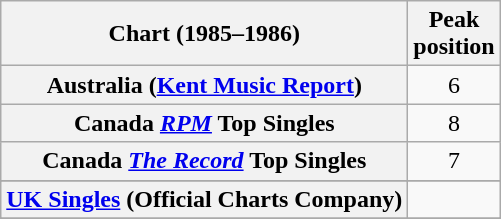<table class="wikitable sortable plainrowheaders">
<tr>
<th>Chart (1985–1986)</th>
<th>Peak<br> position</th>
</tr>
<tr>
<th scope="row">Australia (<a href='#'>Kent Music Report</a>)</th>
<td align="center">6</td>
</tr>
<tr>
<th scope="row">Canada <em><a href='#'>RPM</a></em> Top Singles</th>
<td style="text-align:center;">8</td>
</tr>
<tr>
<th scope="row">Canada <em><a href='#'>The Record</a></em> Top Singles</th>
<td style="text-align:center;">7</td>
</tr>
<tr>
</tr>
<tr>
</tr>
<tr>
<th scope="row"><a href='#'>UK Singles</a> (Official Charts Company)</th>
<td></td>
</tr>
<tr>
</tr>
<tr>
</tr>
</table>
